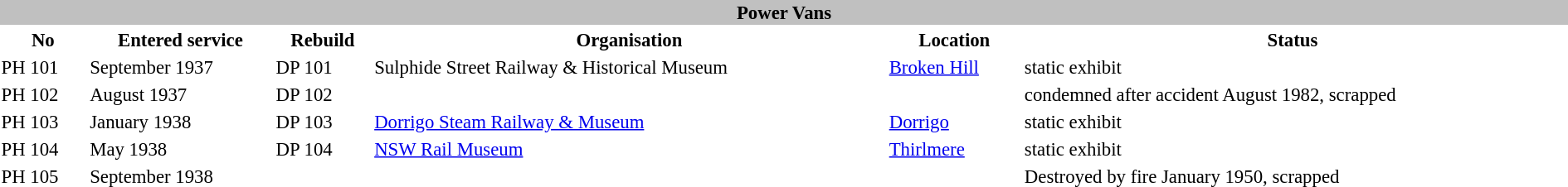<table class="toccolours" style="width: 100%; font-size:95%;">
<tr>
<th colspan="9" bgcolor="silver">Power Vans</th>
</tr>
<tr>
<th>No</th>
<th>Entered service</th>
<th>Rebuild</th>
<th>Organisation</th>
<th>Location</th>
<th>Status</th>
</tr>
<tr -style="background:#E5E5FF">
<td>PH 101</td>
<td>September 1937</td>
<td>DP 101</td>
<td>Sulphide Street Railway & Historical Museum</td>
<td><a href='#'>Broken Hill</a></td>
<td>static exhibit</td>
<td></td>
</tr>
<tr -style="background:#E5E5FF">
<td>PH 102</td>
<td>August 1937</td>
<td>DP 102</td>
<td></td>
<td></td>
<td>condemned after accident August 1982, scrapped</td>
<td></td>
</tr>
<tr -style="background:#E5E5FF">
<td>PH 103</td>
<td>January 1938</td>
<td>DP 103</td>
<td><a href='#'>Dorrigo Steam Railway & Museum</a></td>
<td><a href='#'>Dorrigo</a></td>
<td>static exhibit</td>
<td></td>
</tr>
<tr -style="background:#E5E5FF">
<td>PH 104</td>
<td>May 1938</td>
<td>DP 104</td>
<td><a href='#'>NSW Rail Museum</a></td>
<td><a href='#'>Thirlmere</a></td>
<td>static exhibit</td>
<td></td>
</tr>
<tr -style="background:#E5E5FF">
<td>PH 105</td>
<td>September 1938</td>
<td></td>
<td></td>
<td></td>
<td>Destroyed by fire January 1950, scrapped</td>
<td></td>
</tr>
</table>
